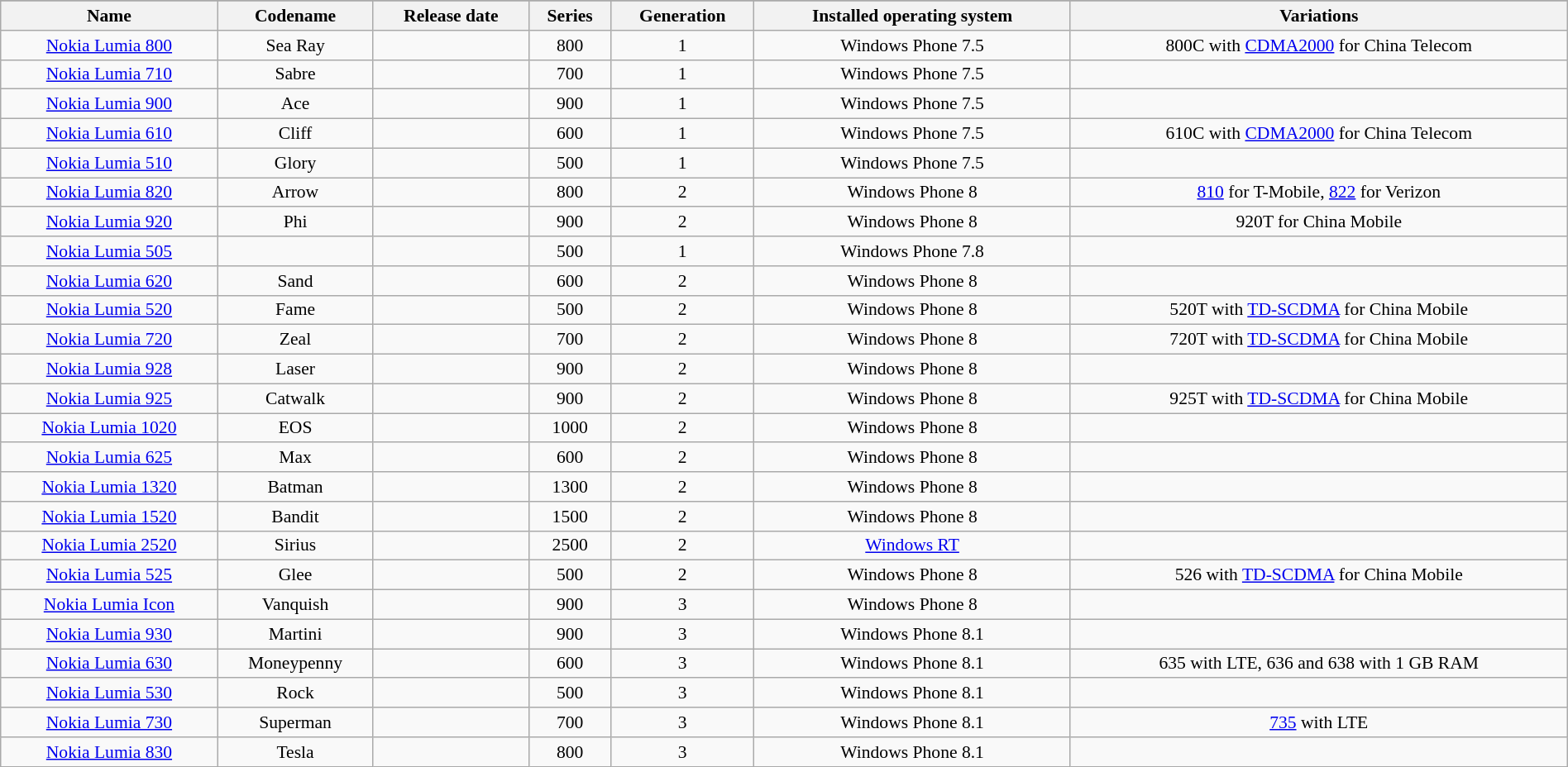<table class="wikitable sortable collapsible "style="width:100%; font-size:90%; text-align:center;">
<tr>
</tr>
<tr>
<th>Name</th>
<th>Codename</th>
<th>Release date </th>
<th>Series</th>
<th>Generation</th>
<th>Installed operating system</th>
<th class="unsortable">Variations </th>
</tr>
<tr>
<td><a href='#'>Nokia Lumia 800</a></td>
<td>Sea Ray</td>
<td></td>
<td>800</td>
<td>1</td>
<td>Windows Phone 7.5</td>
<td>800C with <a href='#'>CDMA2000</a> for China Telecom</td>
</tr>
<tr>
<td><a href='#'>Nokia Lumia 710</a></td>
<td>Sabre</td>
<td></td>
<td>700</td>
<td>1</td>
<td>Windows Phone 7.5</td>
<td></td>
</tr>
<tr>
<td><a href='#'>Nokia Lumia 900</a></td>
<td>Ace</td>
<td></td>
<td>900</td>
<td>1</td>
<td>Windows Phone 7.5</td>
<td></td>
</tr>
<tr>
<td><a href='#'>Nokia Lumia 610</a></td>
<td>Cliff</td>
<td></td>
<td>600</td>
<td>1</td>
<td>Windows Phone 7.5</td>
<td>610C with <a href='#'>CDMA2000</a> for China Telecom</td>
</tr>
<tr>
<td><a href='#'>Nokia Lumia 510</a></td>
<td>Glory</td>
<td></td>
<td>500</td>
<td>1</td>
<td>Windows Phone 7.5</td>
<td></td>
</tr>
<tr>
<td><a href='#'>Nokia Lumia 820</a></td>
<td>Arrow</td>
<td></td>
<td>800</td>
<td>2</td>
<td>Windows Phone 8</td>
<td><a href='#'>810</a> for T-Mobile, <a href='#'>822</a> for Verizon</td>
</tr>
<tr>
<td><a href='#'>Nokia Lumia 920</a></td>
<td>Phi</td>
<td></td>
<td>900</td>
<td>2</td>
<td>Windows Phone 8</td>
<td>920T for China Mobile</td>
</tr>
<tr>
<td><a href='#'>Nokia Lumia 505</a></td>
<td></td>
<td></td>
<td>500</td>
<td>1</td>
<td>Windows Phone 7.8</td>
<td></td>
</tr>
<tr>
<td><a href='#'>Nokia Lumia 620</a></td>
<td>Sand</td>
<td></td>
<td>600</td>
<td>2</td>
<td>Windows Phone 8</td>
<td></td>
</tr>
<tr>
<td><a href='#'>Nokia Lumia 520</a></td>
<td>Fame</td>
<td></td>
<td>500</td>
<td>2</td>
<td>Windows Phone 8</td>
<td>520T with <a href='#'>TD-SCDMA</a> for China Mobile</td>
</tr>
<tr>
<td><a href='#'>Nokia Lumia 720</a></td>
<td>Zeal</td>
<td></td>
<td>700</td>
<td>2</td>
<td>Windows Phone 8</td>
<td>720T with <a href='#'>TD-SCDMA</a> for China Mobile</td>
</tr>
<tr>
<td><a href='#'>Nokia Lumia 928</a></td>
<td>Laser</td>
<td></td>
<td>900</td>
<td>2</td>
<td>Windows Phone 8</td>
<td></td>
</tr>
<tr>
<td><a href='#'>Nokia Lumia 925</a></td>
<td>Catwalk</td>
<td></td>
<td>900</td>
<td>2</td>
<td>Windows Phone 8</td>
<td>925T with <a href='#'>TD-SCDMA</a> for China Mobile</td>
</tr>
<tr>
<td><a href='#'>Nokia Lumia 1020</a></td>
<td>EOS</td>
<td></td>
<td>1000</td>
<td>2</td>
<td>Windows Phone 8</td>
<td></td>
</tr>
<tr>
<td><a href='#'>Nokia Lumia 625</a></td>
<td>Max</td>
<td></td>
<td>600</td>
<td>2</td>
<td>Windows Phone 8</td>
<td></td>
</tr>
<tr>
<td><a href='#'>Nokia Lumia 1320</a></td>
<td>Batman</td>
<td></td>
<td>1300</td>
<td>2</td>
<td>Windows Phone 8</td>
<td></td>
</tr>
<tr>
<td><a href='#'>Nokia Lumia 1520</a></td>
<td>Bandit</td>
<td></td>
<td>1500</td>
<td>2</td>
<td>Windows Phone 8</td>
<td></td>
</tr>
<tr>
<td><a href='#'>Nokia Lumia 2520</a></td>
<td>Sirius</td>
<td></td>
<td>2500</td>
<td>2</td>
<td><a href='#'>Windows RT</a></td>
<td></td>
</tr>
<tr>
<td><a href='#'>Nokia Lumia 525</a></td>
<td>Glee</td>
<td></td>
<td>500</td>
<td>2</td>
<td>Windows Phone 8</td>
<td>526 with <a href='#'>TD-SCDMA</a> for China Mobile</td>
</tr>
<tr>
<td><a href='#'>Nokia Lumia Icon</a></td>
<td>Vanquish</td>
<td></td>
<td>900</td>
<td>3</td>
<td>Windows Phone 8</td>
<td></td>
</tr>
<tr>
<td><a href='#'>Nokia Lumia 930</a></td>
<td>Martini</td>
<td></td>
<td>900</td>
<td>3</td>
<td>Windows Phone 8.1</td>
<td></td>
</tr>
<tr>
<td><a href='#'>Nokia Lumia 630</a></td>
<td>Moneypenny</td>
<td></td>
<td>600</td>
<td>3</td>
<td>Windows Phone 8.1</td>
<td>635 with LTE, 636 and 638 with 1 GB RAM</td>
</tr>
<tr>
<td><a href='#'>Nokia Lumia 530</a></td>
<td>Rock</td>
<td></td>
<td>500</td>
<td>3</td>
<td>Windows Phone 8.1</td>
<td></td>
</tr>
<tr>
<td><a href='#'>Nokia Lumia 730</a></td>
<td>Superman</td>
<td></td>
<td>700</td>
<td>3</td>
<td>Windows Phone 8.1</td>
<td><a href='#'>735</a> with LTE</td>
</tr>
<tr>
<td><a href='#'>Nokia Lumia 830</a></td>
<td>Tesla</td>
<td></td>
<td>800</td>
<td>3</td>
<td>Windows Phone 8.1</td>
<td></td>
</tr>
</table>
